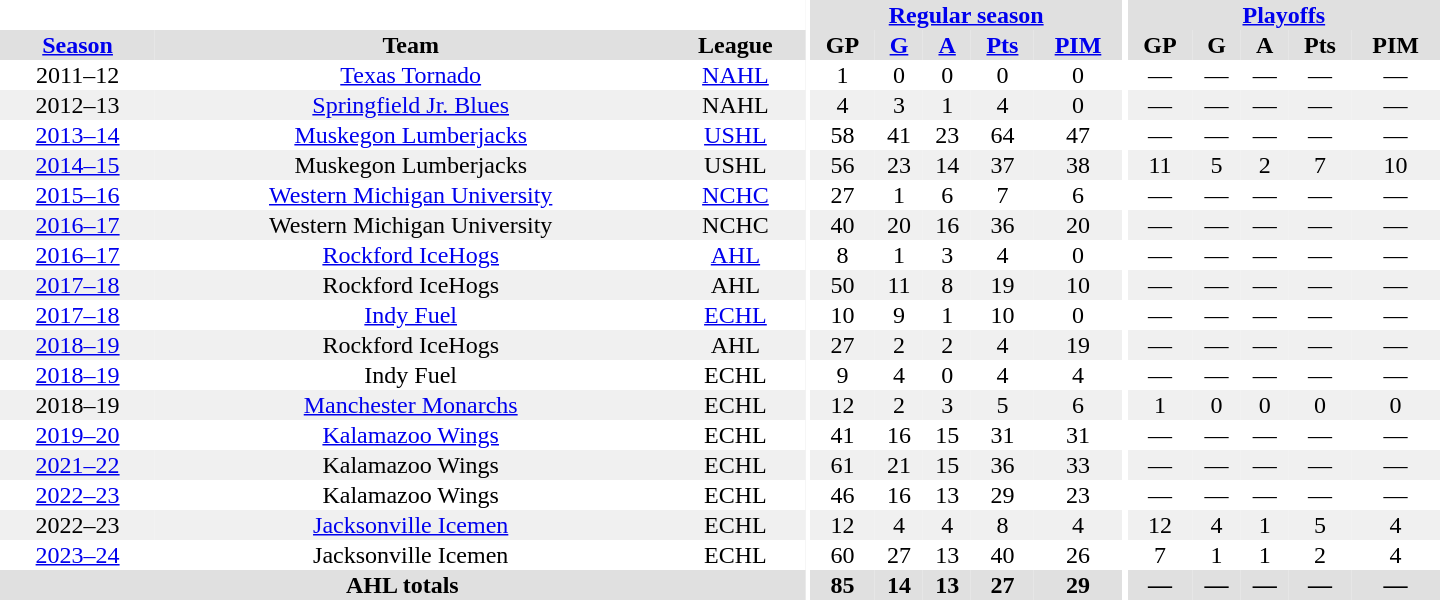<table border="0" cellpadding="1" cellspacing="0" style="text-align:center; width:60em">
<tr bgcolor="#e0e0e0">
<th colspan="3" bgcolor="#ffffff"></th>
<th rowspan="99" bgcolor="#ffffff"></th>
<th colspan="5"><a href='#'>Regular season</a></th>
<th rowspan="99" bgcolor="#ffffff"></th>
<th colspan="5"><a href='#'>Playoffs</a></th>
</tr>
<tr bgcolor="#e0e0e0">
<th><a href='#'>Season</a></th>
<th>Team</th>
<th>League</th>
<th>GP</th>
<th><a href='#'>G</a></th>
<th><a href='#'>A</a></th>
<th><a href='#'>Pts</a></th>
<th><a href='#'>PIM</a></th>
<th>GP</th>
<th>G</th>
<th>A</th>
<th>Pts</th>
<th>PIM</th>
</tr>
<tr>
<td 2011-12 NAHL season>2011–12</td>
<td><a href='#'>Texas Tornado</a></td>
<td><a href='#'>NAHL</a></td>
<td>1</td>
<td>0</td>
<td>0</td>
<td>0</td>
<td>0</td>
<td>—</td>
<td>—</td>
<td>—</td>
<td>—</td>
<td>—</td>
</tr>
<tr bgcolor="#f0f0f0">
<td 2012–13 NAHL season>2012–13</td>
<td><a href='#'>Springfield Jr. Blues</a></td>
<td>NAHL</td>
<td>4</td>
<td>3</td>
<td>1</td>
<td>4</td>
<td>0</td>
<td>—</td>
<td>—</td>
<td>—</td>
<td>—</td>
<td>—</td>
</tr>
<tr>
<td><a href='#'>2013–14</a></td>
<td><a href='#'>Muskegon Lumberjacks</a></td>
<td><a href='#'>USHL</a></td>
<td>58</td>
<td>41</td>
<td>23</td>
<td>64</td>
<td>47</td>
<td>—</td>
<td>—</td>
<td>—</td>
<td>—</td>
<td>—</td>
</tr>
<tr bgcolor="#f0f0f0">
<td><a href='#'>2014–15</a></td>
<td>Muskegon Lumberjacks</td>
<td>USHL</td>
<td>56</td>
<td>23</td>
<td>14</td>
<td>37</td>
<td>38</td>
<td>11</td>
<td>5</td>
<td>2</td>
<td>7</td>
<td>10</td>
</tr>
<tr>
<td><a href='#'>2015–16</a></td>
<td><a href='#'>Western Michigan University</a></td>
<td><a href='#'>NCHC</a></td>
<td>27</td>
<td>1</td>
<td>6</td>
<td>7</td>
<td>6</td>
<td>—</td>
<td>—</td>
<td>—</td>
<td>—</td>
<td>—</td>
</tr>
<tr bgcolor="#f0f0f0">
<td><a href='#'>2016–17</a></td>
<td>Western Michigan University</td>
<td>NCHC</td>
<td>40</td>
<td>20</td>
<td>16</td>
<td>36</td>
<td>20</td>
<td>—</td>
<td>—</td>
<td>—</td>
<td>—</td>
<td>—</td>
</tr>
<tr>
<td><a href='#'>2016–17</a></td>
<td><a href='#'>Rockford IceHogs</a></td>
<td><a href='#'>AHL</a></td>
<td>8</td>
<td>1</td>
<td>3</td>
<td>4</td>
<td>0</td>
<td>—</td>
<td>—</td>
<td>—</td>
<td>—</td>
<td>—</td>
</tr>
<tr bgcolor="#f0f0f0">
<td><a href='#'>2017–18</a></td>
<td>Rockford IceHogs</td>
<td>AHL</td>
<td>50</td>
<td>11</td>
<td>8</td>
<td>19</td>
<td>10</td>
<td>—</td>
<td>—</td>
<td>—</td>
<td>—</td>
<td>—</td>
</tr>
<tr>
<td><a href='#'>2017–18</a></td>
<td><a href='#'>Indy Fuel</a></td>
<td><a href='#'>ECHL</a></td>
<td>10</td>
<td>9</td>
<td>1</td>
<td>10</td>
<td>0</td>
<td>—</td>
<td>—</td>
<td>—</td>
<td>—</td>
<td>—</td>
</tr>
<tr bgcolor="#f0f0f0">
<td><a href='#'>2018–19</a></td>
<td>Rockford IceHogs</td>
<td>AHL</td>
<td>27</td>
<td>2</td>
<td>2</td>
<td>4</td>
<td>19</td>
<td>—</td>
<td>—</td>
<td>—</td>
<td>—</td>
<td>—</td>
</tr>
<tr>
<td><a href='#'>2018–19</a></td>
<td>Indy Fuel</td>
<td>ECHL</td>
<td>9</td>
<td>4</td>
<td>0</td>
<td>4</td>
<td>4</td>
<td>—</td>
<td>—</td>
<td>—</td>
<td>—</td>
<td>—</td>
</tr>
<tr bgcolor="#f0f0f0">
<td>2018–19</td>
<td><a href='#'>Manchester Monarchs</a></td>
<td>ECHL</td>
<td>12</td>
<td>2</td>
<td>3</td>
<td>5</td>
<td>6</td>
<td>1</td>
<td>0</td>
<td>0</td>
<td>0</td>
<td>0</td>
</tr>
<tr>
<td><a href='#'>2019–20</a></td>
<td><a href='#'>Kalamazoo Wings</a></td>
<td>ECHL</td>
<td>41</td>
<td>16</td>
<td>15</td>
<td>31</td>
<td>31</td>
<td>—</td>
<td>—</td>
<td>—</td>
<td>—</td>
<td>—</td>
</tr>
<tr bgcolor="#f0f0f0">
<td><a href='#'>2021–22</a></td>
<td>Kalamazoo Wings</td>
<td>ECHL</td>
<td>61</td>
<td>21</td>
<td>15</td>
<td>36</td>
<td>33</td>
<td>—</td>
<td>—</td>
<td>—</td>
<td>—</td>
<td>—</td>
</tr>
<tr>
<td><a href='#'>2022–23</a></td>
<td>Kalamazoo Wings</td>
<td>ECHL</td>
<td>46</td>
<td>16</td>
<td>13</td>
<td>29</td>
<td>23</td>
<td>—</td>
<td>—</td>
<td>—</td>
<td>—</td>
<td>—</td>
</tr>
<tr bgcolor="#f0f0f0">
<td>2022–23</td>
<td><a href='#'>Jacksonville Icemen</a></td>
<td>ECHL</td>
<td>12</td>
<td>4</td>
<td>4</td>
<td>8</td>
<td>4</td>
<td>12</td>
<td>4</td>
<td>1</td>
<td>5</td>
<td>4</td>
</tr>
<tr>
<td><a href='#'>2023–24</a></td>
<td>Jacksonville Icemen</td>
<td>ECHL</td>
<td>60</td>
<td>27</td>
<td>13</td>
<td>40</td>
<td>26</td>
<td>7</td>
<td>1</td>
<td>1</td>
<td>2</td>
<td>4</td>
</tr>
<tr bgcolor="#e0e0e0">
<th colspan="3">AHL totals</th>
<th>85</th>
<th>14</th>
<th>13</th>
<th>27</th>
<th>29</th>
<th>—</th>
<th>—</th>
<th>—</th>
<th>—</th>
<th>—</th>
</tr>
</table>
